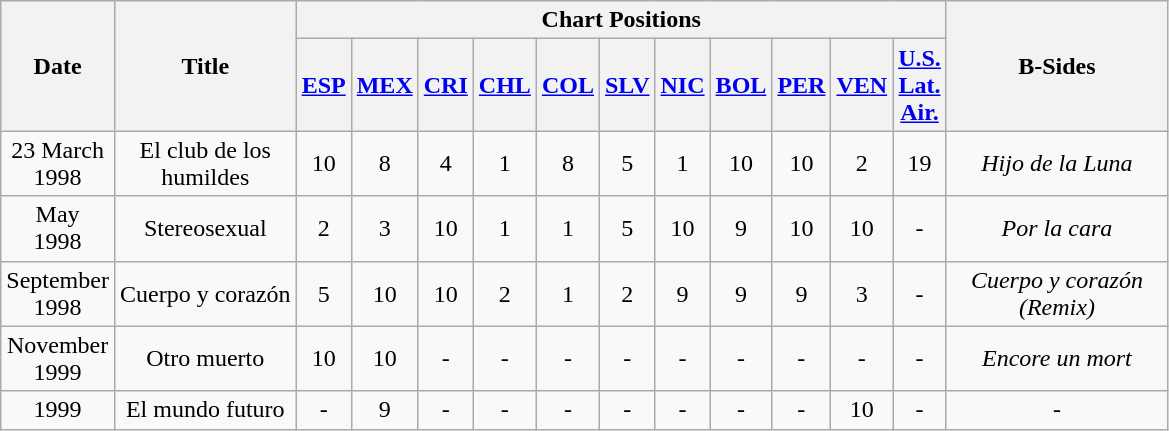<table class="wikitable">
<tr>
<th rowspan="2">Date</th>
<th rowspan="2">Title</th>
<th colspan="11">Chart Positions</th>
<th rowspan="2" width="140">B-Sides</th>
</tr>
<tr>
<th width="20"><a href='#'>ESP</a></th>
<th width="20"><a href='#'>MEX</a></th>
<th width="20"><a href='#'>CRI</a></th>
<th width="20"><a href='#'>CHL</a></th>
<th width="20"><a href='#'>COL</a></th>
<th width="20"><a href='#'>SLV</a></th>
<th width="20"><a href='#'>NIC</a></th>
<th width="20"><a href='#'>BOL</a></th>
<th width="20"><a href='#'>PER</a></th>
<th width="20"><a href='#'>VEN</a></th>
<th width="20"><a href='#'>U.S.</a><br><a href='#'>Lat. Air.</a></th>
</tr>
<tr>
<td align="center">23 March<br>1998</td>
<td align="center">El club de los<br>humildes</td>
<td align="center">10</td>
<td align="center">8</td>
<td align="center">4</td>
<td align="center">1</td>
<td align="center">8</td>
<td align="center">5</td>
<td align="center">1</td>
<td align="center">10</td>
<td align="center">10</td>
<td align="center">2</td>
<td align="center">19</td>
<td align="center"><em>Hijo de la Luna</em></td>
</tr>
<tr>
<td align="center">May<br>1998</td>
<td align="center">Stereosexual</td>
<td align="center">2</td>
<td align="center">3</td>
<td align="center">10</td>
<td align="center">1</td>
<td align="center">1</td>
<td align="center">5</td>
<td align="center">10</td>
<td align="center">9</td>
<td align="center">10</td>
<td align="center">10</td>
<td align="center">-</td>
<td align="center"><em>Por la cara</em></td>
</tr>
<tr>
<td align="center">September<br>1998</td>
<td align="center">Cuerpo y corazón</td>
<td align="center">5</td>
<td align="center">10</td>
<td align="center">10</td>
<td align="center">2</td>
<td align="center">1</td>
<td align="center">2</td>
<td align="center">9</td>
<td align="center">9</td>
<td align="center">9</td>
<td align="center">3</td>
<td align="center">-</td>
<td align="center"><em>Cuerpo y corazón<br>(Remix)</em></td>
</tr>
<tr>
<td align="center">November<br>1999</td>
<td align="center">Otro muerto</td>
<td align="center">10</td>
<td align="center">10</td>
<td align="center">-</td>
<td align="center">-</td>
<td align="center">-</td>
<td align="center">-</td>
<td align="center">-</td>
<td align="center">-</td>
<td align="center">-</td>
<td align="center">-</td>
<td align="center">-</td>
<td align="center"><em>Encore un mort</em></td>
</tr>
<tr>
<td align="center">1999</td>
<td align="center">El mundo futuro</td>
<td align="center">-</td>
<td align="center">9</td>
<td align="center">-</td>
<td align="center">-</td>
<td align="center">-</td>
<td align="center">-</td>
<td align="center">-</td>
<td align="center">-</td>
<td align="center">-</td>
<td align="center">10</td>
<td align="center">-</td>
<td align="center">-</td>
</tr>
</table>
